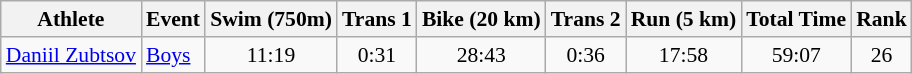<table class="wikitable" style="font-size:90%;">
<tr>
<th>Athlete</th>
<th>Event</th>
<th>Swim (750m)</th>
<th>Trans 1</th>
<th>Bike (20 km)</th>
<th>Trans 2</th>
<th>Run (5 km)</th>
<th>Total Time</th>
<th>Rank</th>
</tr>
<tr align=center>
<td align=left><a href='#'>Daniil Zubtsov</a></td>
<td align=left><a href='#'>Boys</a></td>
<td>11:19</td>
<td>0:31</td>
<td>28:43</td>
<td>0:36</td>
<td>17:58</td>
<td>59:07</td>
<td>26</td>
</tr>
</table>
